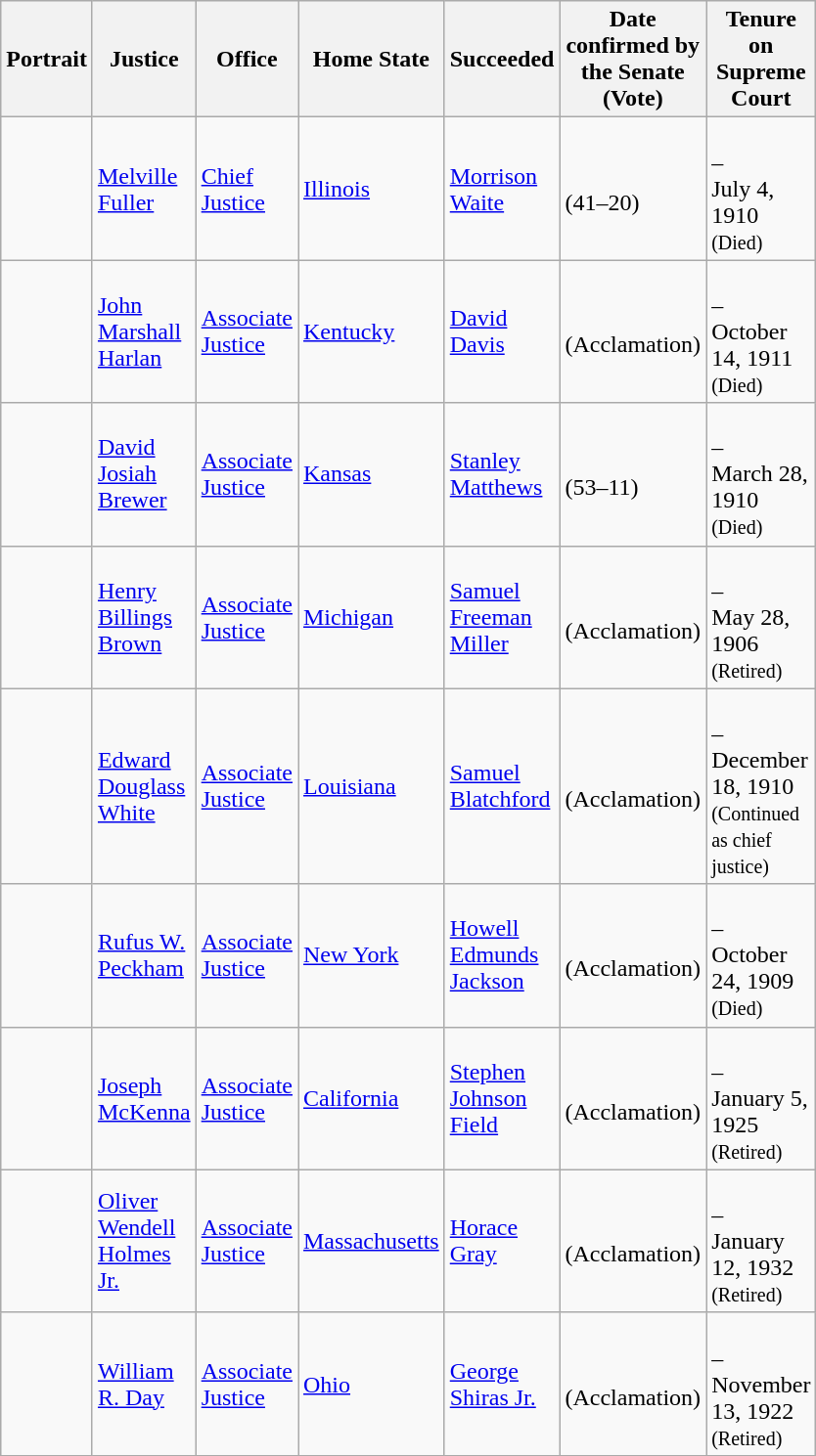<table class="wikitable sortable">
<tr>
<th scope="col" style="width: 10px;">Portrait</th>
<th scope="col" style="width: 10px;">Justice</th>
<th scope="col" style="width: 10px;">Office</th>
<th scope="col" style="width: 10px;">Home State</th>
<th scope="col" style="width: 10px;">Succeeded</th>
<th scope="col" style="width: 10px;">Date confirmed by the Senate<br>(Vote)</th>
<th scope="col" style="width: 10px;">Tenure on Supreme Court</th>
</tr>
<tr>
<td></td>
<td><a href='#'>Melville Fuller</a></td>
<td><a href='#'>Chief Justice</a></td>
<td><a href='#'>Illinois</a></td>
<td><a href='#'>Morrison Waite</a></td>
<td><br>(41–20)</td>
<td><br>–<br>July 4, 1910<br><small>(Died)</small></td>
</tr>
<tr>
<td></td>
<td><a href='#'>John Marshall Harlan</a></td>
<td><a href='#'>Associate Justice</a></td>
<td><a href='#'>Kentucky</a></td>
<td><a href='#'>David Davis</a></td>
<td><br>(Acclamation)</td>
<td><br>–<br>October 14, 1911<br><small>(Died)</small></td>
</tr>
<tr>
<td></td>
<td><a href='#'>David Josiah Brewer</a></td>
<td><a href='#'>Associate Justice</a></td>
<td><a href='#'>Kansas</a></td>
<td><a href='#'>Stanley Matthews</a></td>
<td><br>(53–11)</td>
<td><br>–<br>March 28, 1910<br><small>(Died)</small></td>
</tr>
<tr>
<td></td>
<td><a href='#'>Henry Billings Brown</a></td>
<td><a href='#'>Associate Justice</a></td>
<td><a href='#'>Michigan</a></td>
<td><a href='#'>Samuel Freeman Miller</a></td>
<td><br>(Acclamation)</td>
<td><br>–<br>May 28, 1906<br><small>(Retired)</small></td>
</tr>
<tr>
<td></td>
<td><a href='#'>Edward Douglass White</a></td>
<td><a href='#'>Associate Justice</a></td>
<td><a href='#'>Louisiana</a></td>
<td><a href='#'>Samuel Blatchford</a></td>
<td><br>(Acclamation)</td>
<td><br>–<br>December 18, 1910<br><small>(Continued as chief justice)</small></td>
</tr>
<tr>
<td></td>
<td><a href='#'>Rufus W. Peckham</a></td>
<td><a href='#'>Associate Justice</a></td>
<td><a href='#'>New York</a></td>
<td><a href='#'>Howell Edmunds Jackson</a></td>
<td><br>(Acclamation)</td>
<td><br>–<br>October 24, 1909<br><small>(Died)</small></td>
</tr>
<tr>
<td></td>
<td><a href='#'>Joseph McKenna</a></td>
<td><a href='#'>Associate Justice</a></td>
<td><a href='#'>California</a></td>
<td><a href='#'>Stephen Johnson Field</a></td>
<td><br>(Acclamation)</td>
<td><br>–<br>January 5, 1925<br><small>(Retired)</small></td>
</tr>
<tr>
<td></td>
<td><a href='#'>Oliver Wendell Holmes Jr.</a></td>
<td><a href='#'>Associate Justice</a></td>
<td><a href='#'>Massachusetts</a></td>
<td><a href='#'>Horace Gray</a></td>
<td><br>(Acclamation)</td>
<td><br>–<br>January 12, 1932<br><small>(Retired)</small></td>
</tr>
<tr>
<td></td>
<td><a href='#'>William R. Day</a></td>
<td><a href='#'>Associate Justice</a></td>
<td><a href='#'>Ohio</a></td>
<td><a href='#'>George Shiras Jr.</a></td>
<td><br>(Acclamation)</td>
<td><br>–<br>November 13, 1922<br><small>(Retired)</small></td>
</tr>
<tr>
</tr>
</table>
